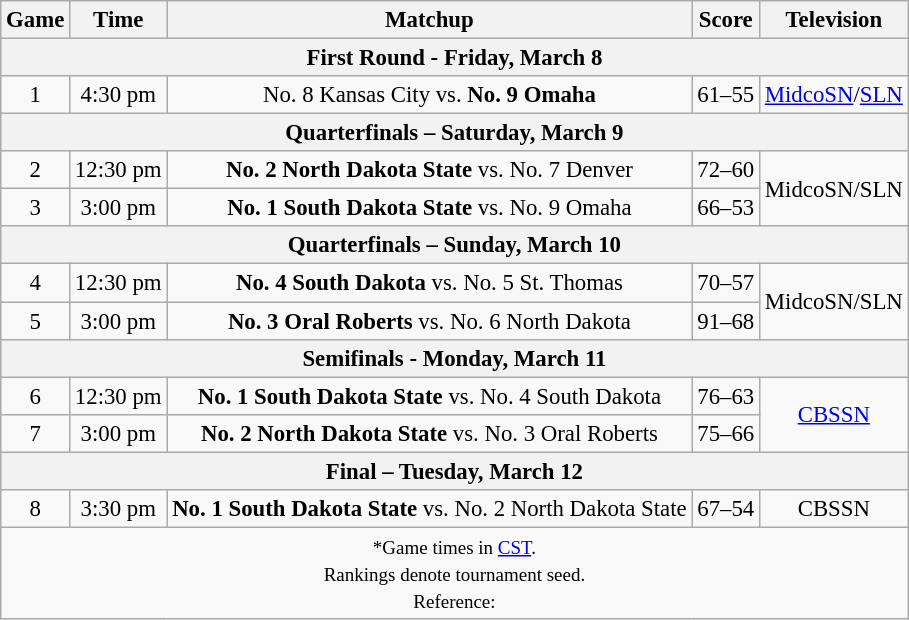<table class="wikitable" style="font-size: 95%;text-align:center">
<tr>
<th>Game</th>
<th>Time </th>
<th>Matchup</th>
<th>Score</th>
<th>Television</th>
</tr>
<tr>
<th colspan=5>First Round - Friday, March 8</th>
</tr>
<tr>
<td>1</td>
<td>4:30 pm</td>
<td>No. 8 Kansas City vs. <strong>No. 9 Omaha</strong></td>
<td>61–55</td>
<td><a href='#'>MidcoSN</a>/<a href='#'>SLN</a></td>
</tr>
<tr>
<th colspan=5>Quarterfinals – Saturday, March 9</th>
</tr>
<tr>
<td>2</td>
<td>12:30 pm</td>
<td><strong>No. 2 North Dakota State</strong> vs. No. 7 Denver</td>
<td>72–60</td>
<td rowspan=2>MidcoSN/SLN</td>
</tr>
<tr>
<td>3</td>
<td>3:00 pm</td>
<td><strong>No. 1 South Dakota State</strong> vs. No. 9 Omaha</td>
<td>66–53</td>
</tr>
<tr>
<th colspan=5>Quarterfinals – Sunday, March 10</th>
</tr>
<tr>
<td>4</td>
<td>12:30 pm</td>
<td><strong>No. 4 South Dakota</strong> vs. No. 5 St. Thomas</td>
<td>70–57</td>
<td rowspan=2>MidcoSN/SLN</td>
</tr>
<tr>
<td>5</td>
<td>3:00 pm</td>
<td><strong>No. 3 Oral Roberts</strong> vs. No. 6 North Dakota</td>
<td>91–68</td>
</tr>
<tr>
<th colspan=5>Semifinals - Monday, March 11</th>
</tr>
<tr>
<td>6</td>
<td>12:30 pm</td>
<td><strong>No. 1 South Dakota State</strong> vs. No. 4 South Dakota</td>
<td>76–63</td>
<td rowspan=2><a href='#'>CBSSN</a></td>
</tr>
<tr>
<td>7</td>
<td>3:00 pm</td>
<td><strong>No. 2 North Dakota State</strong> vs. No. 3 Oral Roberts</td>
<td>75–66</td>
</tr>
<tr>
<th colspan=5>Final – Tuesday, March 12</th>
</tr>
<tr>
<td>8</td>
<td>3:30 pm</td>
<td><strong>No. 1 South Dakota State</strong> vs. No. 2 North Dakota State</td>
<td>67–54</td>
<td>CBSSN</td>
</tr>
<tr>
<td colspan=5><small>*Game times in <a href='#'>CST</a>.<br> Rankings denote tournament seed.<br>Reference:</small></td>
</tr>
</table>
